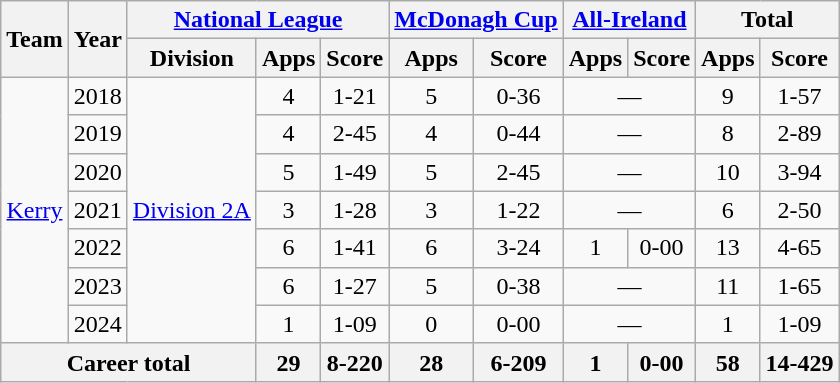<table class="wikitable" style="text-align:center">
<tr>
<th rowspan="2">Team</th>
<th rowspan="2">Year</th>
<th colspan="3"><a href='#'>National League</a></th>
<th colspan="2"><a href='#'>McDonagh Cup</a></th>
<th colspan="2"><a href='#'>All-Ireland</a></th>
<th colspan="2">Total</th>
</tr>
<tr>
<th>Division</th>
<th>Apps</th>
<th>Score</th>
<th>Apps</th>
<th>Score</th>
<th>Apps</th>
<th>Score</th>
<th>Apps</th>
<th>Score</th>
</tr>
<tr>
<td rowspan="7"><a href='#'>Kerry</a></td>
<td>2018</td>
<td rowspan="7"><a href='#'>Division 2A</a></td>
<td>4</td>
<td>1-21</td>
<td>5</td>
<td>0-36</td>
<td colspan=2>—</td>
<td>9</td>
<td>1-57</td>
</tr>
<tr>
<td>2019</td>
<td>4</td>
<td>2-45</td>
<td>4</td>
<td>0-44</td>
<td colspan=2>—</td>
<td>8</td>
<td>2-89</td>
</tr>
<tr>
<td>2020</td>
<td>5</td>
<td>1-49</td>
<td>5</td>
<td>2-45</td>
<td colspan=2>—</td>
<td>10</td>
<td>3-94</td>
</tr>
<tr>
<td>2021</td>
<td>3</td>
<td>1-28</td>
<td>3</td>
<td>1-22</td>
<td colspan=2>—</td>
<td>6</td>
<td>2-50</td>
</tr>
<tr>
<td>2022</td>
<td>6</td>
<td>1-41</td>
<td>6</td>
<td>3-24</td>
<td>1</td>
<td>0-00</td>
<td>13</td>
<td>4-65</td>
</tr>
<tr>
<td>2023</td>
<td>6</td>
<td>1-27</td>
<td>5</td>
<td>0-38</td>
<td colspan=2>—</td>
<td>11</td>
<td>1-65</td>
</tr>
<tr>
<td>2024</td>
<td>1</td>
<td>1-09</td>
<td>0</td>
<td>0-00</td>
<td colspan=2>—</td>
<td>1</td>
<td>1-09</td>
</tr>
<tr>
<th colspan="3">Career total</th>
<th>29</th>
<th>8-220</th>
<th>28</th>
<th>6-209</th>
<th>1</th>
<th>0-00</th>
<th>58</th>
<th>14-429</th>
</tr>
</table>
